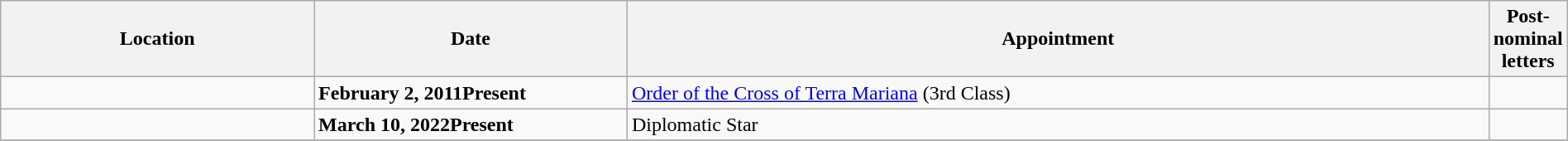<table class="wikitable" style="width:100%;">
<tr>
<th style="width:20%;">Location</th>
<th style="width:20%;">Date</th>
<th style="width:55%;">Appointment</th>
<th style="width:5%;">Post-nominal letters</th>
</tr>
<tr>
<td></td>
<td><strong>February 2, 2011Present</strong></td>
<td><a href='#'>Order of the Cross of Terra Mariana</a> (3rd Class)</td>
<td></td>
</tr>
<tr>
<td></td>
<td><strong>March 10, 2022Present</strong></td>
<td>Diplomatic Star</td>
<td></td>
</tr>
<tr>
</tr>
</table>
